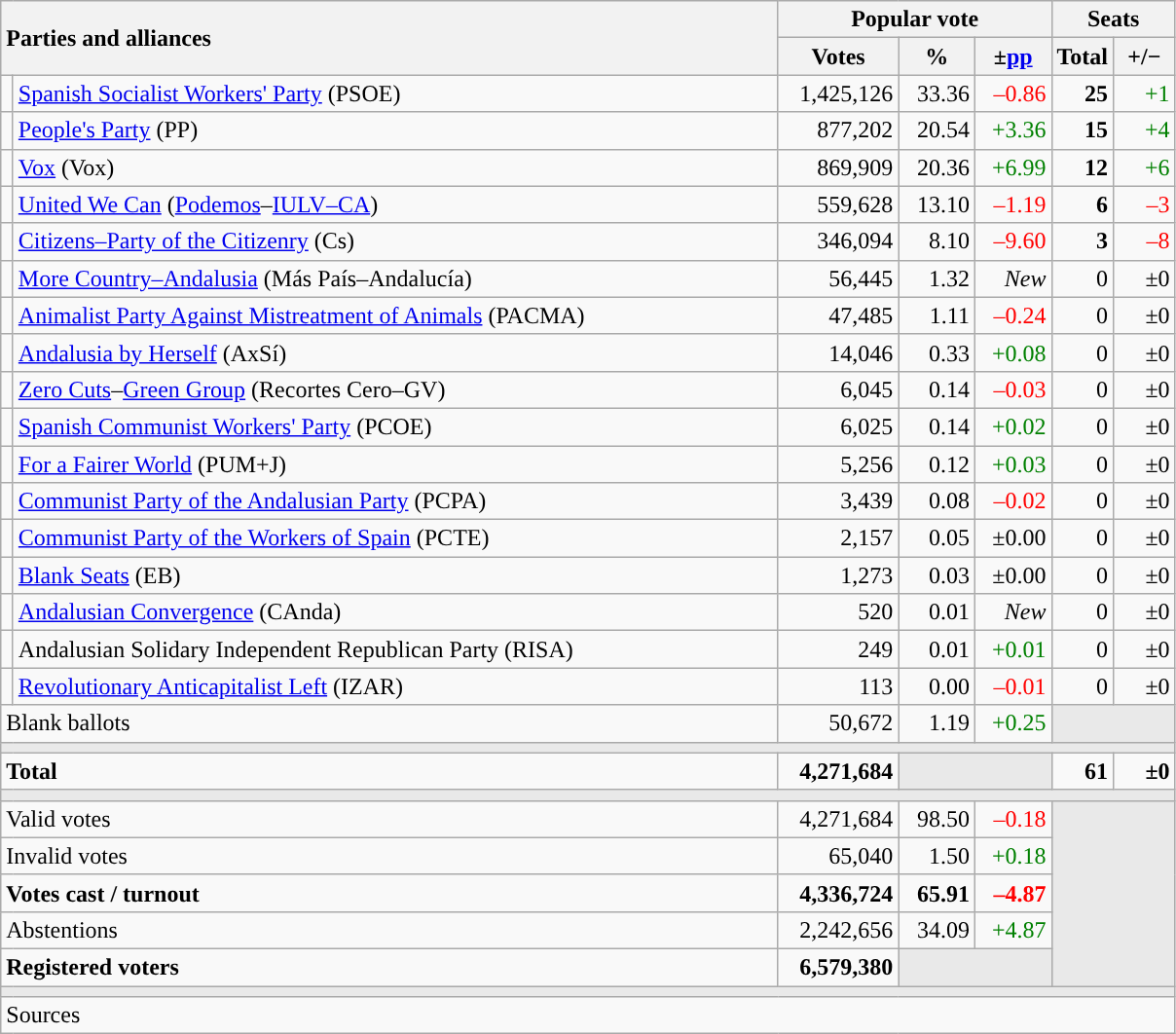<table class="wikitable" style="text-align:right;">
<tr>
<th style="text-align:left;" rowspan="2" colspan="2" width="525">Parties and alliances</th>
<th colspan="3">Popular vote</th>
<th colspan="2">Seats</th>
</tr>
<tr>
<th width="75">Votes</th>
<th width="45">%</th>
<th width="45">±<a href='#'>pp</a></th>
<th width="35">Total</th>
<th width="35">+/−</th>
</tr>
<tr>
<td width="1" style="color:inherit;background:"></td>
<td align="left"><a href='#'>Spanish Socialist Workers' Party</a> (PSOE)</td>
<td>1,425,126</td>
<td>33.36</td>
<td style="color:red;">–0.86</td>
<td><strong>25</strong></td>
<td style="color:green;">+1</td>
</tr>
<tr>
<td style="color:inherit;background:"></td>
<td align="left"><a href='#'>People's Party</a> (PP)</td>
<td>877,202</td>
<td>20.54</td>
<td style="color:green;">+3.36</td>
<td><strong>15</strong></td>
<td style="color:green;">+4</td>
</tr>
<tr>
<td style="color:inherit;background:"></td>
<td align="left"><a href='#'>Vox</a> (Vox)</td>
<td>869,909</td>
<td>20.36</td>
<td style="color:green;">+6.99</td>
<td><strong>12</strong></td>
<td style="color:green;">+6</td>
</tr>
<tr>
<td style="color:inherit;background:"></td>
<td align="left"><a href='#'>United We Can</a> (<a href='#'>Podemos</a>–<a href='#'>IULV–CA</a>)</td>
<td>559,628</td>
<td>13.10</td>
<td style="color:red;">–1.19</td>
<td><strong>6</strong></td>
<td style="color:red;">–3</td>
</tr>
<tr>
<td style="color:inherit;background:"></td>
<td align="left"><a href='#'>Citizens–Party of the Citizenry</a> (Cs)</td>
<td>346,094</td>
<td>8.10</td>
<td style="color:red;">–9.60</td>
<td><strong>3</strong></td>
<td style="color:red;">–8</td>
</tr>
<tr>
<td style="color:inherit;background:"></td>
<td align="left"><a href='#'>More Country–Andalusia</a> (Más País–Andalucía)</td>
<td>56,445</td>
<td>1.32</td>
<td><em>New</em></td>
<td>0</td>
<td>±0</td>
</tr>
<tr>
<td style="color:inherit;background:"></td>
<td align="left"><a href='#'>Animalist Party Against Mistreatment of Animals</a> (PACMA)</td>
<td>47,485</td>
<td>1.11</td>
<td style="color:red;">–0.24</td>
<td>0</td>
<td>±0</td>
</tr>
<tr>
<td style="color:inherit;background:"></td>
<td align="left"><a href='#'>Andalusia by Herself</a> (AxSí)</td>
<td>14,046</td>
<td>0.33</td>
<td style="color:green;">+0.08</td>
<td>0</td>
<td>±0</td>
</tr>
<tr>
<td style="color:inherit;background:"></td>
<td align="left"><a href='#'>Zero Cuts</a>–<a href='#'>Green Group</a> (Recortes Cero–GV)</td>
<td>6,045</td>
<td>0.14</td>
<td style="color:red;">–0.03</td>
<td>0</td>
<td>±0</td>
</tr>
<tr>
<td style="color:inherit;background:"></td>
<td align="left"><a href='#'>Spanish Communist Workers' Party</a> (PCOE)</td>
<td>6,025</td>
<td>0.14</td>
<td style="color:green;">+0.02</td>
<td>0</td>
<td>±0</td>
</tr>
<tr>
<td style="color:inherit;background:"></td>
<td align="left"><a href='#'>For a Fairer World</a> (PUM+J)</td>
<td>5,256</td>
<td>0.12</td>
<td style="color:green;">+0.03</td>
<td>0</td>
<td>±0</td>
</tr>
<tr>
<td style="color:inherit;background:"></td>
<td align="left"><a href='#'>Communist Party of the Andalusian Party</a> (PCPA)</td>
<td>3,439</td>
<td>0.08</td>
<td style="color:red;">–0.02</td>
<td>0</td>
<td>±0</td>
</tr>
<tr>
<td style="color:inherit;background:"></td>
<td align="left"><a href='#'>Communist Party of the Workers of Spain</a> (PCTE)</td>
<td>2,157</td>
<td>0.05</td>
<td>±0.00</td>
<td>0</td>
<td>±0</td>
</tr>
<tr>
<td style="color:inherit;background:"></td>
<td align="left"><a href='#'>Blank Seats</a> (EB)</td>
<td>1,273</td>
<td>0.03</td>
<td>±0.00</td>
<td>0</td>
<td>±0</td>
</tr>
<tr>
<td style="color:inherit;background:"></td>
<td align="left"><a href='#'>Andalusian Convergence</a> (CAnda)</td>
<td>520</td>
<td>0.01</td>
<td><em>New</em></td>
<td>0</td>
<td>±0</td>
</tr>
<tr>
<td style="color:inherit;background:"></td>
<td align="left">Andalusian Solidary Independent Republican Party (RISA)</td>
<td>249</td>
<td>0.01</td>
<td style="color:green;">+0.01</td>
<td>0</td>
<td>±0</td>
</tr>
<tr>
<td style="color:inherit;background:"></td>
<td align="left"><a href='#'>Revolutionary Anticapitalist Left</a> (IZAR)</td>
<td>113</td>
<td>0.00</td>
<td style="color:red;">–0.01</td>
<td>0</td>
<td>±0</td>
</tr>
<tr>
<td align="left" colspan="2">Blank ballots</td>
<td>50,672</td>
<td>1.19</td>
<td style="color:green;">+0.25</td>
<td bgcolor="#E9E9E9" colspan="2"></td>
</tr>
<tr>
<td colspan="7" bgcolor="#E9E9E9"></td>
</tr>
<tr style="font-weight:bold;">
<td align="left" colspan="2">Total</td>
<td>4,271,684</td>
<td bgcolor="#E9E9E9" colspan="2"></td>
<td>61</td>
<td>±0</td>
</tr>
<tr>
<td colspan="7" bgcolor="#E9E9E9"></td>
</tr>
<tr>
<td align="left" colspan="2">Valid votes</td>
<td>4,271,684</td>
<td>98.50</td>
<td style="color:red;">–0.18</td>
<td bgcolor="#E9E9E9" colspan="2" rowspan="5"></td>
</tr>
<tr>
<td align="left" colspan="2">Invalid votes</td>
<td>65,040</td>
<td>1.50</td>
<td style="color:green;">+0.18</td>
</tr>
<tr style="font-weight:bold;">
<td align="left" colspan="2">Votes cast / turnout</td>
<td>4,336,724</td>
<td>65.91</td>
<td style="color:red;">–4.87</td>
</tr>
<tr>
<td align="left" colspan="2">Abstentions</td>
<td>2,242,656</td>
<td>34.09</td>
<td style="color:green;">+4.87</td>
</tr>
<tr style="font-weight:bold;">
<td align="left" colspan="2">Registered voters</td>
<td>6,579,380</td>
<td bgcolor="#E9E9E9" colspan="2"></td>
</tr>
<tr>
<td colspan="7" bgcolor="#E9E9E9"></td>
</tr>
<tr>
<td align="left" colspan="7">Sources</td>
</tr>
</table>
